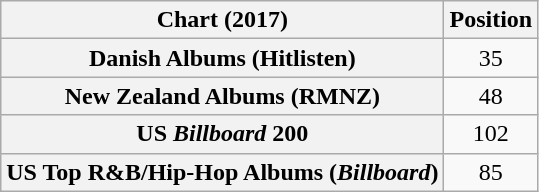<table class="wikitable sortable plainrowheaders" style="text-align:center">
<tr>
<th scope="col">Chart (2017)</th>
<th scope="col">Position</th>
</tr>
<tr>
<th scope="row">Danish Albums (Hitlisten)</th>
<td>35</td>
</tr>
<tr>
<th scope="row">New Zealand Albums (RMNZ)</th>
<td>48</td>
</tr>
<tr>
<th scope="row">US <em>Billboard</em> 200</th>
<td>102</td>
</tr>
<tr>
<th scope="row">US Top R&B/Hip-Hop Albums (<em>Billboard</em>)</th>
<td>85</td>
</tr>
</table>
